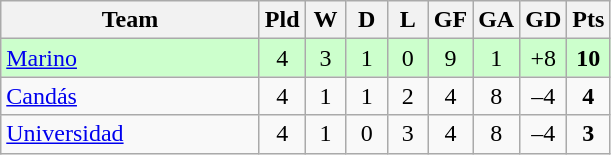<table class="wikitable" style="text-align: center;">
<tr>
<th width=165>Team</th>
<th width=20>Pld</th>
<th width=20>W</th>
<th width=20>D</th>
<th width=20>L</th>
<th width=20>GF</th>
<th width=20>GA</th>
<th width=20>GD</th>
<th width=20>Pts</th>
</tr>
<tr bgcolor=#ccffcc>
<td align=left><a href='#'>Marino</a></td>
<td>4</td>
<td>3</td>
<td>1</td>
<td>0</td>
<td>9</td>
<td>1</td>
<td>+8</td>
<td><strong>10</strong></td>
</tr>
<tr>
<td align=left><a href='#'>Candás</a></td>
<td>4</td>
<td>1</td>
<td>1</td>
<td>2</td>
<td>4</td>
<td>8</td>
<td>–4</td>
<td><strong>4</strong></td>
</tr>
<tr>
<td align=left><a href='#'>Universidad</a></td>
<td>4</td>
<td>1</td>
<td>0</td>
<td>3</td>
<td>4</td>
<td>8</td>
<td>–4</td>
<td><strong>3</strong></td>
</tr>
</table>
